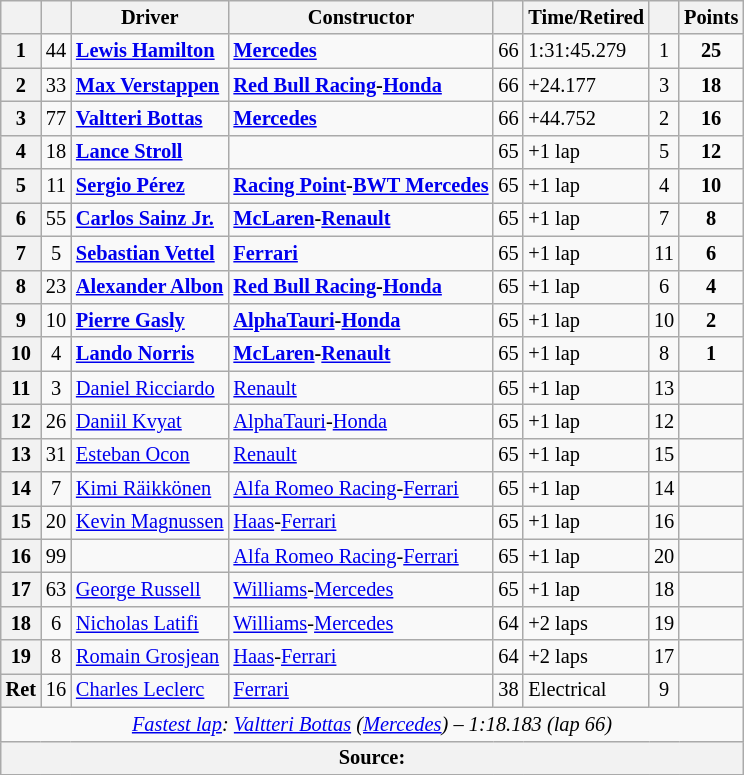<table class="wikitable sortable" style="font-size: 85%;">
<tr>
<th scope="col"></th>
<th scope="col"></th>
<th scope="col">Driver</th>
<th scope="col">Constructor</th>
<th scope="col" class="unsortable"></th>
<th scope="col" class="unsortable">Time/Retired</th>
<th scope="col"></th>
<th scope="col">Points</th>
</tr>
<tr>
<th>1</th>
<td align="center">44</td>
<td data-sort-value="ham"> <strong><a href='#'>Lewis Hamilton</a></strong></td>
<td><strong><a href='#'>Mercedes</a></strong></td>
<td>66</td>
<td>1:31:45.279</td>
<td align="center">1</td>
<td align="center"><strong>25</strong></td>
</tr>
<tr>
<th>2</th>
<td align="center">33</td>
<td data-sort-value="ver"> <strong><a href='#'>Max Verstappen</a></strong></td>
<td><strong><a href='#'>Red Bull Racing</a>-<a href='#'>Honda</a></strong></td>
<td>66</td>
<td>+24.177</td>
<td align="center">3</td>
<td align="center"><strong>18</strong></td>
</tr>
<tr>
<th>3</th>
<td align="center">77</td>
<td data-sort-value="bot"> <strong><a href='#'>Valtteri Bottas</a></strong></td>
<td><strong><a href='#'>Mercedes</a></strong></td>
<td>66</td>
<td>+44.752</td>
<td align="center">2</td>
<td align="center"><strong>16</strong></td>
</tr>
<tr>
<th>4</th>
<td align="center">18</td>
<td data-sort-value="str"> <strong><a href='#'>Lance Stroll</a></strong></td>
<td></td>
<td>65</td>
<td>+1 lap</td>
<td align="center">5</td>
<td align="center"><strong>12</strong></td>
</tr>
<tr>
<th>5</th>
<td align="center">11</td>
<td data-sort-value="per"> <strong><a href='#'>Sergio Pérez</a></strong></td>
<td><strong><a href='#'>Racing Point</a>-<a href='#'>BWT Mercedes</a></strong></td>
<td>65</td>
<td>+1 lap</td>
<td align="center">4</td>
<td align="center"><strong>10</strong></td>
</tr>
<tr>
<th>6</th>
<td align="center">55</td>
<td data-sort-value="sai"> <strong><a href='#'>Carlos Sainz Jr.</a></strong></td>
<td><strong><a href='#'>McLaren</a>-<a href='#'>Renault</a></strong></td>
<td>65</td>
<td>+1 lap</td>
<td align="center">7</td>
<td align="center"><strong>8</strong></td>
</tr>
<tr>
<th>7</th>
<td align="center">5</td>
<td data-sort-value="vet"> <strong><a href='#'>Sebastian Vettel</a></strong></td>
<td><a href='#'><strong>Ferrari</strong></a></td>
<td>65</td>
<td>+1 lap</td>
<td align="center">11</td>
<td align="center"><strong>6</strong></td>
</tr>
<tr>
<th>8</th>
<td align="center">23</td>
<td data-sort-value="alb"> <strong><a href='#'>Alexander Albon</a></strong></td>
<td><strong><a href='#'>Red Bull Racing</a>-<a href='#'>Honda</a></strong></td>
<td>65</td>
<td>+1 lap</td>
<td align="center">6</td>
<td align="center"><strong>4</strong></td>
</tr>
<tr>
<th>9</th>
<td align="center">10</td>
<td data-sort-value="gas"> <strong><a href='#'>Pierre Gasly</a></strong></td>
<td><strong><a href='#'>AlphaTauri</a>-<a href='#'>Honda</a></strong></td>
<td>65</td>
<td>+1 lap</td>
<td align="center">10</td>
<td align="center"><strong>2</strong></td>
</tr>
<tr>
<th>10</th>
<td align="center">4</td>
<td data-sort-value="nor"> <strong><a href='#'>Lando Norris</a></strong></td>
<td><strong><a href='#'>McLaren</a>-<a href='#'>Renault</a></strong></td>
<td>65</td>
<td>+1 lap</td>
<td align="center">8</td>
<td align="center"><strong>1</strong></td>
</tr>
<tr>
<th>11</th>
<td align="center">3</td>
<td data-sort-value="ric"> <a href='#'>Daniel Ricciardo</a></td>
<td><a href='#'>Renault</a></td>
<td>65</td>
<td>+1 lap</td>
<td align="center">13</td>
<td></td>
</tr>
<tr>
<th>12</th>
<td align="center">26</td>
<td data-sort-value="kvy"> <a href='#'>Daniil Kvyat</a></td>
<td><a href='#'>AlphaTauri</a>-<a href='#'>Honda</a></td>
<td>65</td>
<td>+1 lap</td>
<td align="center">12</td>
<td></td>
</tr>
<tr>
<th>13</th>
<td align="center">31</td>
<td data-sort-value="oco"> <a href='#'>Esteban Ocon</a></td>
<td><a href='#'>Renault</a></td>
<td>65</td>
<td>+1 lap</td>
<td align="center">15</td>
<td></td>
</tr>
<tr>
<th>14</th>
<td align="center">7</td>
<td data-sort-value="rai"> <a href='#'>Kimi Räikkönen</a></td>
<td><a href='#'>Alfa Romeo Racing</a>-<a href='#'>Ferrari</a></td>
<td>65</td>
<td>+1 lap</td>
<td align="center">14</td>
<td></td>
</tr>
<tr>
<th>15</th>
<td align="center">20</td>
<td data-sort-value="mag"> <a href='#'>Kevin Magnussen</a></td>
<td><a href='#'>Haas</a>-<a href='#'>Ferrari</a></td>
<td>65</td>
<td>+1 lap</td>
<td align="center">16</td>
<td></td>
</tr>
<tr>
<th>16</th>
<td align="center">99</td>
<td data-sort-value="gio"></td>
<td><a href='#'>Alfa Romeo Racing</a>-<a href='#'>Ferrari</a></td>
<td>65</td>
<td>+1 lap</td>
<td align="center">20</td>
<td></td>
</tr>
<tr>
<th>17</th>
<td align="center">63</td>
<td data-sort-value="rus"> <a href='#'>George Russell</a></td>
<td><a href='#'>Williams</a>-<a href='#'>Mercedes</a></td>
<td>65</td>
<td>+1 lap</td>
<td align="center">18</td>
<td></td>
</tr>
<tr>
<th>18</th>
<td align="center">6</td>
<td data-sort-value="lat"> <a href='#'>Nicholas Latifi</a></td>
<td><a href='#'>Williams</a>-<a href='#'>Mercedes</a></td>
<td>64</td>
<td>+2 laps</td>
<td align="center">19</td>
<td></td>
</tr>
<tr>
<th>19</th>
<td align="center">8</td>
<td data-sort-value="gro"> <a href='#'>Romain Grosjean</a></td>
<td><a href='#'>Haas</a>-<a href='#'>Ferrari</a></td>
<td>64</td>
<td>+2 laps</td>
<td align="center">17</td>
<td></td>
</tr>
<tr>
<th data-sort-value="20">Ret</th>
<td align="center">16</td>
<td data-sort-value="lec"> <a href='#'>Charles Leclerc</a></td>
<td><a href='#'>Ferrari</a></td>
<td>38</td>
<td>Electrical</td>
<td align="center">9</td>
<td></td>
</tr>
<tr class="sortbottom">
<td colspan="8" align="center"><em><a href='#'>Fastest lap</a>:</em>  <em><a href='#'>Valtteri Bottas</a> (<a href='#'>Mercedes</a>) – 1:18.183 (lap 66)</em></td>
</tr>
<tr>
<th colspan="8">Source:</th>
</tr>
<tr>
</tr>
</table>
